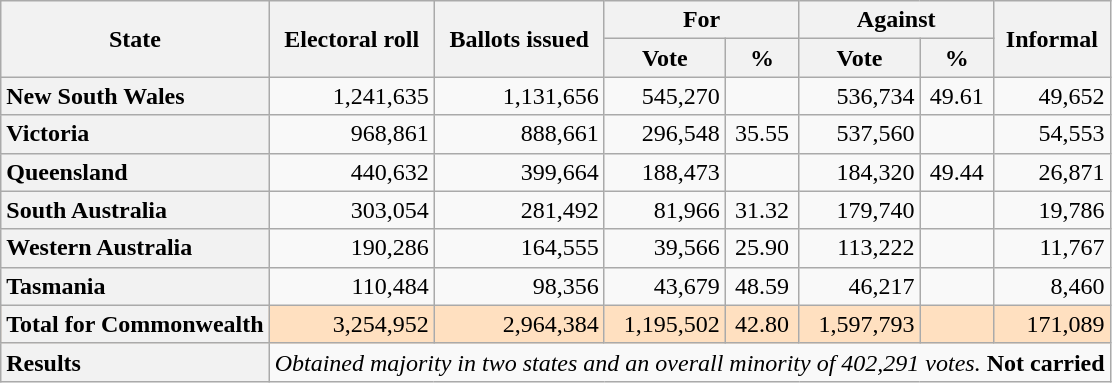<table class="wikitable">
<tr>
<th width:180px" rowspan="2">State</th>
<th width:70px" align=center rowspan="2">Electoral roll</th>
<th width:70px" align=center rowspan="2">Ballots issued</th>
<th width:140px" align=center colspan="2">For</th>
<th width:140px" align=center colspan="2">Against</th>
<th width:70px" align=center rowspan="2">Informal</th>
</tr>
<tr>
<th width:70px" align=center>Vote</th>
<th width:70px" align=center>%</th>
<th width:70px" align=center>Vote</th>
<th width:70px" align=center>%</th>
</tr>
<tr align="right">
<th style="text-align:left;">New South Wales</th>
<td>1,241,635</td>
<td>1,131,656</td>
<td>545,270</td>
<td></td>
<td>536,734</td>
<td align="center">49.61</td>
<td>49,652</td>
</tr>
<tr align="right">
<th style="text-align:left;">Victoria</th>
<td>968,861</td>
<td>888,661</td>
<td>296,548</td>
<td align="center">35.55</td>
<td>537,560</td>
<td></td>
<td>54,553</td>
</tr>
<tr align="right">
<th style="text-align:left;">Queensland</th>
<td>440,632</td>
<td>399,664</td>
<td>188,473</td>
<td></td>
<td>184,320</td>
<td align="center">49.44</td>
<td>26,871</td>
</tr>
<tr align="right">
<th style="text-align:left;">South Australia</th>
<td>303,054</td>
<td>281,492</td>
<td>81,966</td>
<td align="center">31.32</td>
<td>179,740</td>
<td></td>
<td>19,786</td>
</tr>
<tr align="right">
<th style="text-align:left;">Western Australia</th>
<td>190,286</td>
<td>164,555</td>
<td>39,566</td>
<td align="center">25.90</td>
<td>113,222</td>
<td></td>
<td>11,767</td>
</tr>
<tr align="right">
<th style="text-align:left;">Tasmania</th>
<td>110,484</td>
<td>98,356</td>
<td>43,679</td>
<td align="center">48.59</td>
<td>46,217</td>
<td></td>
<td>8,460</td>
</tr>
<tr bgcolor=#FFE0C0 align="right">
<th style="text-align:left">Total for Commonwealth</th>
<td noWrap>3,254,952</td>
<td noWrap>2,964,384</td>
<td noWrap>1,195,502</td>
<td nowrap="" align="center">42.80</td>
<td noWrap>1,597,793</td>
<td></td>
<td noWrap>171,089</td>
</tr>
<tr>
<th style="text-align:left;">Results</th>
<td colSpan="8"><em>Obtained majority in two states and an overall minority of 402,291 votes.</em> <strong>Not carried</strong></td>
</tr>
</table>
